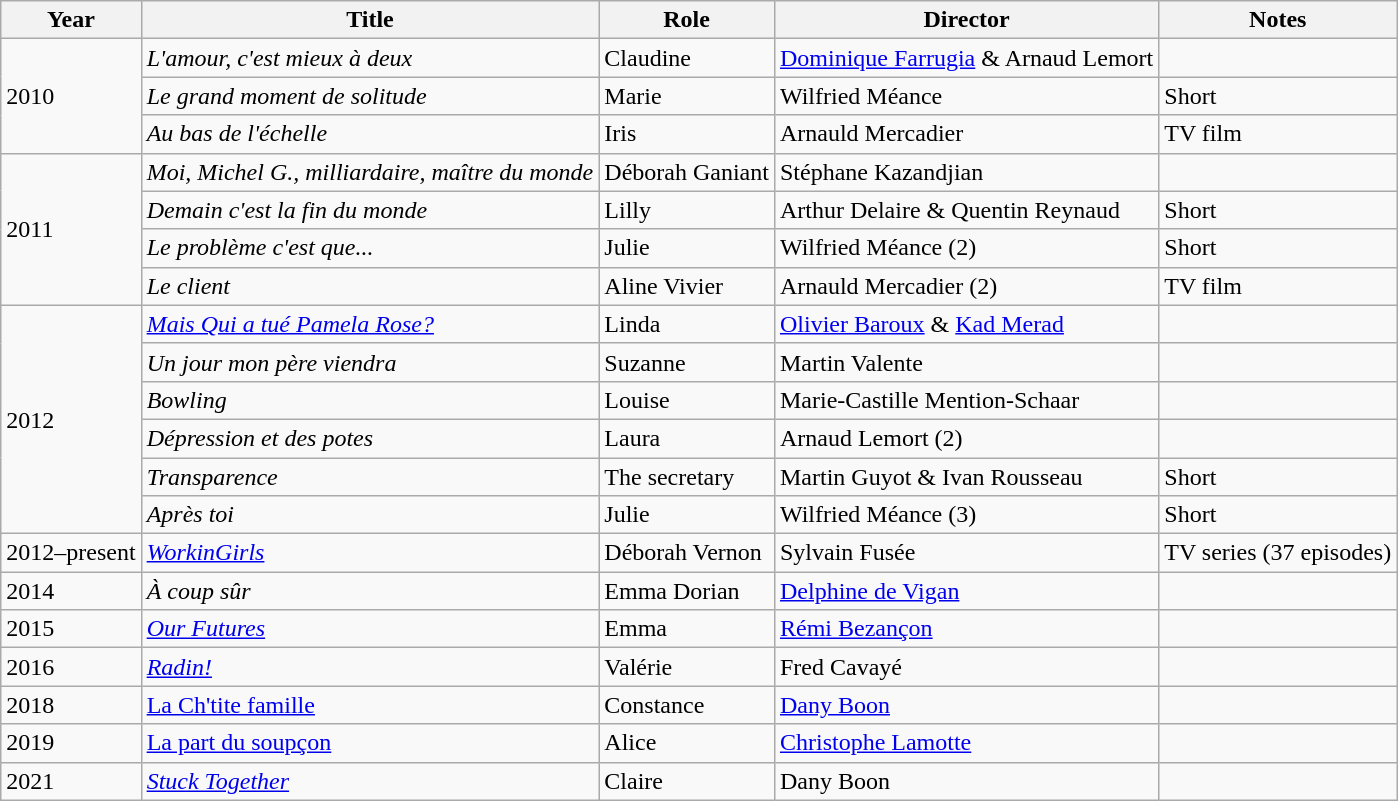<table class="wikitable">
<tr>
<th>Year</th>
<th>Title</th>
<th>Role</th>
<th>Director</th>
<th>Notes</th>
</tr>
<tr>
<td rowspan=3>2010</td>
<td><em>L'amour, c'est mieux à deux</em></td>
<td>Claudine</td>
<td><a href='#'>Dominique Farrugia</a> & Arnaud Lemort</td>
<td></td>
</tr>
<tr>
<td><em>Le grand moment de solitude</em></td>
<td>Marie</td>
<td>Wilfried Méance</td>
<td>Short</td>
</tr>
<tr>
<td><em>Au bas de l'échelle</em></td>
<td>Iris</td>
<td>Arnauld Mercadier</td>
<td>TV film</td>
</tr>
<tr>
<td rowspan=4>2011</td>
<td><em>Moi, Michel G., milliardaire, maître du monde</em></td>
<td>Déborah Ganiant</td>
<td>Stéphane Kazandjian</td>
<td></td>
</tr>
<tr>
<td><em>Demain c'est la fin du monde</em></td>
<td>Lilly</td>
<td>Arthur Delaire & Quentin Reynaud</td>
<td>Short</td>
</tr>
<tr>
<td><em>Le problème c'est que...</em></td>
<td>Julie</td>
<td>Wilfried Méance (2)</td>
<td>Short</td>
</tr>
<tr>
<td><em>Le client</em></td>
<td>Aline Vivier</td>
<td>Arnauld Mercadier (2)</td>
<td>TV film</td>
</tr>
<tr>
<td rowspan=6>2012</td>
<td><em><a href='#'>Mais Qui a tué Pamela Rose?</a></em></td>
<td>Linda</td>
<td><a href='#'>Olivier Baroux</a> & <a href='#'>Kad Merad</a></td>
<td></td>
</tr>
<tr>
<td><em>Un jour mon père viendra</em></td>
<td>Suzanne</td>
<td>Martin Valente</td>
<td></td>
</tr>
<tr>
<td><em>Bowling</em></td>
<td>Louise</td>
<td>Marie-Castille Mention-Schaar</td>
<td></td>
</tr>
<tr>
<td><em>Dépression et des potes</em></td>
<td>Laura</td>
<td>Arnaud Lemort (2)</td>
<td></td>
</tr>
<tr>
<td><em>Transparence</em></td>
<td>The secretary</td>
<td>Martin Guyot & Ivan Rousseau</td>
<td>Short</td>
</tr>
<tr>
<td><em>Après toi</em></td>
<td>Julie</td>
<td>Wilfried Méance (3)</td>
<td>Short</td>
</tr>
<tr>
<td rowspan=1>2012–present</td>
<td><em><a href='#'>WorkinGirls</a></em></td>
<td>Déborah Vernon</td>
<td>Sylvain Fusée</td>
<td>TV series (37 episodes)</td>
</tr>
<tr>
<td rowspan=1>2014</td>
<td><em>À coup sûr</em></td>
<td>Emma Dorian</td>
<td><a href='#'>Delphine de Vigan</a></td>
<td></td>
</tr>
<tr>
<td rowspan=1>2015</td>
<td><em><a href='#'>Our Futures</a></em></td>
<td>Emma</td>
<td><a href='#'>Rémi Bezançon</a></td>
<td></td>
</tr>
<tr>
<td rowspan=1>2016</td>
<td><em><a href='#'>Radin!</a></em></td>
<td>Valérie</td>
<td>Fred Cavayé</td>
<td></td>
</tr>
<tr i>
<td>2018</td>
<td><a href='#'>La Ch'tite famille</a></td>
<td>Constance</td>
<td><a href='#'>Dany Boon</a></td>
<td></td>
</tr>
<tr>
<td>2019</td>
<td><a href='#'>La part du soupçon</a></td>
<td>Alice</td>
<td><a href='#'>Christophe Lamotte</a></td>
<td></td>
</tr>
<tr>
<td>2021</td>
<td><em><a href='#'>Stuck Together</a></em></td>
<td>Claire</td>
<td>Dany Boon</td>
</tr>
</table>
